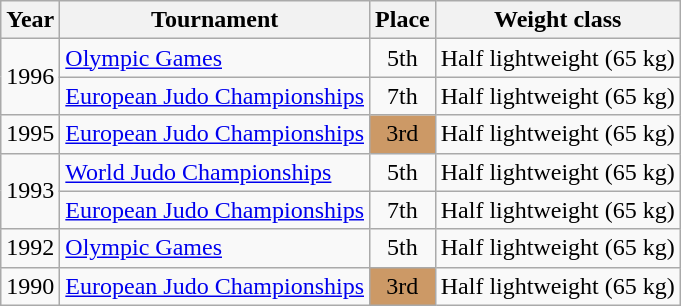<table class=wikitable>
<tr>
<th>Year</th>
<th>Tournament</th>
<th>Place</th>
<th>Weight class</th>
</tr>
<tr>
<td rowspan=2>1996</td>
<td><a href='#'>Olympic Games</a></td>
<td align="center">5th</td>
<td>Half lightweight (65 kg)</td>
</tr>
<tr>
<td><a href='#'>European Judo Championships</a></td>
<td align="center">7th</td>
<td>Half lightweight (65 kg)</td>
</tr>
<tr>
<td>1995</td>
<td><a href='#'>European Judo Championships</a></td>
<td bgcolor="cc9966" align="center">3rd</td>
<td>Half lightweight (65 kg)</td>
</tr>
<tr>
<td rowspan=2>1993</td>
<td><a href='#'>World Judo Championships</a></td>
<td align="center">5th</td>
<td>Half lightweight (65 kg)</td>
</tr>
<tr>
<td><a href='#'>European Judo Championships</a></td>
<td align="center">7th</td>
<td>Half lightweight (65 kg)</td>
</tr>
<tr>
<td>1992</td>
<td><a href='#'>Olympic Games</a></td>
<td align="center">5th</td>
<td>Half lightweight (65 kg)</td>
</tr>
<tr>
<td>1990</td>
<td><a href='#'>European Judo Championships</a></td>
<td bgcolor="cc9966" align="center">3rd</td>
<td>Half lightweight (65 kg)</td>
</tr>
</table>
